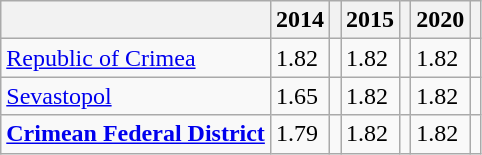<table class="wikitable">
<tr>
<th></th>
<th>2014</th>
<th></th>
<th>2015</th>
<th></th>
<th>2020</th>
<th></th>
</tr>
<tr>
<td><a href='#'>Republic of Crimea</a></td>
<td>1.82</td>
<td></td>
<td>1.82</td>
<td></td>
<td>1.82</td>
<td></td>
</tr>
<tr>
<td><a href='#'>Sevastopol</a></td>
<td>1.65</td>
<td></td>
<td>1.82</td>
<td></td>
<td>1.82</td>
<td></td>
</tr>
<tr>
<td><strong><a href='#'>Crimean Federal District</a></strong></td>
<td>1.79</td>
<td></td>
<td>1.82</td>
<td></td>
<td>1.82</td>
<td></td>
</tr>
</table>
